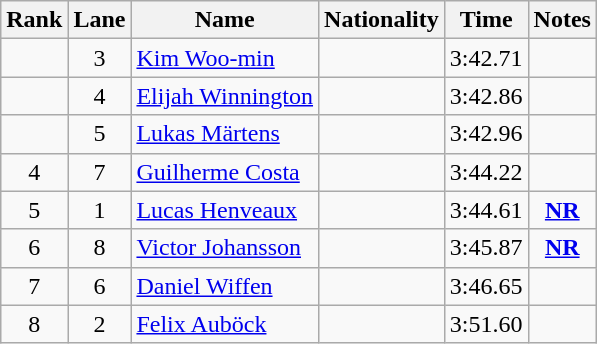<table class="wikitable sortable" style="text-align:center">
<tr>
<th>Rank</th>
<th>Lane</th>
<th>Name</th>
<th>Nationality</th>
<th>Time</th>
<th>Notes</th>
</tr>
<tr>
<td></td>
<td>3</td>
<td align=left><a href='#'>Kim Woo-min</a></td>
<td align=left></td>
<td>3:42.71</td>
<td></td>
</tr>
<tr>
<td></td>
<td>4</td>
<td align=left><a href='#'>Elijah Winnington</a></td>
<td align=left></td>
<td>3:42.86</td>
<td></td>
</tr>
<tr>
<td></td>
<td>5</td>
<td align=left><a href='#'>Lukas Märtens</a></td>
<td align=left></td>
<td>3:42.96</td>
<td></td>
</tr>
<tr>
<td>4</td>
<td>7</td>
<td align=left><a href='#'>Guilherme Costa</a></td>
<td align=left></td>
<td>3:44.22</td>
<td></td>
</tr>
<tr>
<td>5</td>
<td>1</td>
<td align=left><a href='#'>Lucas Henveaux</a></td>
<td align=left></td>
<td>3:44.61</td>
<td><strong><a href='#'>NR</a></strong></td>
</tr>
<tr>
<td>6</td>
<td>8</td>
<td align=left><a href='#'>Victor Johansson</a></td>
<td align=left></td>
<td>3:45.87</td>
<td><strong><a href='#'>NR</a></strong></td>
</tr>
<tr>
<td>7</td>
<td>6</td>
<td align=left><a href='#'>Daniel Wiffen</a></td>
<td align=left></td>
<td>3:46.65</td>
<td></td>
</tr>
<tr>
<td>8</td>
<td>2</td>
<td align=left><a href='#'>Felix Auböck</a></td>
<td align=left></td>
<td>3:51.60</td>
<td></td>
</tr>
</table>
